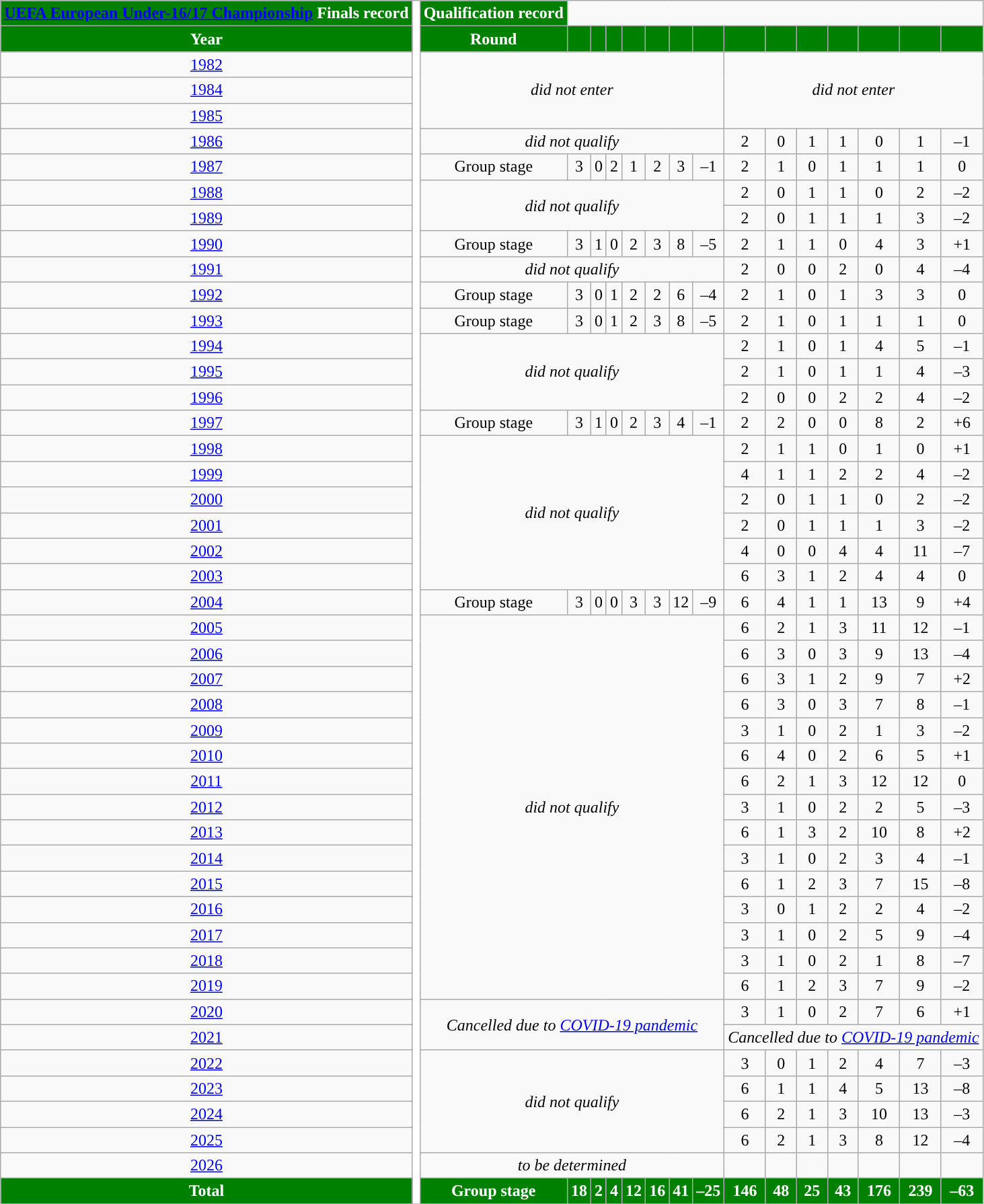<table class="wikitable" style="text-align: center;">
<tr>
<th style="background-color:#008000; color:white; "><a href='#'>UEFA European Under-16/17 Championship</a> Finals record</th>
<th style="background-color:white" rowspan="47"></th>
<th style="background-color:#008000; color:white; ">Qualification record</th>
</tr>
<tr>
<th style="background-color:#008000; color:white; ">Year</th>
<th style="background-color:#008000; color:white; ">Round</th>
<th style="background-color:#008000; color:white; "></th>
<th style="background-color:#008000; color:white; "></th>
<th style="background-color:#008000; color:white; "></th>
<th style="background-color:#008000; color:white; "></th>
<th style="background-color:#008000; color:white; "></th>
<th style="background-color:#008000; color:white; "></th>
<th style="background-color:#008000; color:white; "></th>
<th style="background-color:#008000; color:white; "></th>
<th style="background-color:#008000; color:white; "></th>
<th style="background-color:#008000; color:white; "></th>
<th style="background-color:#008000; color:white; "></th>
<th style="background-color:#008000; color:white; "></th>
<th style="background-color:#008000; color:white; "></th>
<th style="background-color:#008000; color:white; "></th>
</tr>
<tr>
<td> <a href='#'>1982</a></td>
<td rowspan=3 colspan=8><em>did not enter</em></td>
<td rowspan=3 colspan=7><em>did not enter</em></td>
</tr>
<tr>
<td> <a href='#'>1984</a></td>
</tr>
<tr>
<td> <a href='#'>1985</a></td>
</tr>
<tr>
<td> <a href='#'>1986</a></td>
<td colspan=8><em>did not qualify</em></td>
<td>2</td>
<td>0</td>
<td>1</td>
<td>1</td>
<td>0</td>
<td>1</td>
<td>–1</td>
</tr>
<tr>
<td> <a href='#'>1987</a></td>
<td>Group stage</td>
<td>3</td>
<td>0</td>
<td>2</td>
<td>1</td>
<td>2</td>
<td>3</td>
<td>–1</td>
<td>2</td>
<td>1</td>
<td>0</td>
<td>1</td>
<td>1</td>
<td>1</td>
<td>0</td>
</tr>
<tr>
<td> <a href='#'>1988</a></td>
<td rowspan=2 colspan=8><em>did not qualify</em></td>
<td>2</td>
<td>0</td>
<td>1</td>
<td>1</td>
<td>0</td>
<td>2</td>
<td>–2</td>
</tr>
<tr>
<td> <a href='#'>1989</a></td>
<td>2</td>
<td>0</td>
<td>1</td>
<td>1</td>
<td>1</td>
<td>3</td>
<td>–2</td>
</tr>
<tr>
<td> <a href='#'>1990</a></td>
<td>Group stage</td>
<td>3</td>
<td>1</td>
<td>0</td>
<td>2</td>
<td>3</td>
<td>8</td>
<td>–5</td>
<td>2</td>
<td>1</td>
<td>1</td>
<td>0</td>
<td>4</td>
<td>3</td>
<td>+1</td>
</tr>
<tr>
<td> <a href='#'>1991</a></td>
<td colspan=8><em>did not qualify</em></td>
<td>2</td>
<td>0</td>
<td>0</td>
<td>2</td>
<td>0</td>
<td>4</td>
<td>–4</td>
</tr>
<tr>
<td> <a href='#'>1992</a></td>
<td>Group stage</td>
<td>3</td>
<td>0</td>
<td>1</td>
<td>2</td>
<td>2</td>
<td>6</td>
<td>–4</td>
<td>2</td>
<td>1</td>
<td>0</td>
<td>1</td>
<td>3</td>
<td>3</td>
<td>0</td>
</tr>
<tr>
<td> <a href='#'>1993</a></td>
<td>Group stage</td>
<td>3</td>
<td>0</td>
<td>1</td>
<td>2</td>
<td>3</td>
<td>8</td>
<td>–5</td>
<td>2</td>
<td>1</td>
<td>0</td>
<td>1</td>
<td>1</td>
<td>1</td>
<td>0</td>
</tr>
<tr>
<td> <a href='#'>1994</a></td>
<td rowspan=3 colspan=8><em>did not qualify</em></td>
<td>2</td>
<td>1</td>
<td>0</td>
<td>1</td>
<td>4</td>
<td>5</td>
<td>–1</td>
</tr>
<tr>
<td> <a href='#'>1995</a></td>
<td>2</td>
<td>1</td>
<td>0</td>
<td>1</td>
<td>1</td>
<td>4</td>
<td>–3</td>
</tr>
<tr>
<td> <a href='#'>1996</a></td>
<td>2</td>
<td>0</td>
<td>0</td>
<td>2</td>
<td>2</td>
<td>4</td>
<td>–2</td>
</tr>
<tr>
<td> <a href='#'>1997</a></td>
<td>Group stage</td>
<td>3</td>
<td>1</td>
<td>0</td>
<td>2</td>
<td>3</td>
<td>4</td>
<td>–1</td>
<td>2</td>
<td>2</td>
<td>0</td>
<td>0</td>
<td>8</td>
<td>2</td>
<td>+6</td>
</tr>
<tr>
<td> <a href='#'>1998</a></td>
<td rowspan=6 colspan=8><em>did not qualify</em></td>
<td>2</td>
<td>1</td>
<td>1</td>
<td>0</td>
<td>1</td>
<td>0</td>
<td>+1</td>
</tr>
<tr>
<td> <a href='#'>1999</a></td>
<td>4</td>
<td>1</td>
<td>1</td>
<td>2</td>
<td>2</td>
<td>4</td>
<td>–2</td>
</tr>
<tr>
<td> <a href='#'>2000</a></td>
<td>2</td>
<td>0</td>
<td>1</td>
<td>1</td>
<td>0</td>
<td>2</td>
<td>–2</td>
</tr>
<tr>
<td> <a href='#'>2001</a></td>
<td>2</td>
<td>0</td>
<td>1</td>
<td>1</td>
<td>1</td>
<td>3</td>
<td>–2</td>
</tr>
<tr>
<td> <a href='#'>2002</a></td>
<td>4</td>
<td>0</td>
<td>0</td>
<td>4</td>
<td>4</td>
<td>11</td>
<td>–7</td>
</tr>
<tr>
<td> <a href='#'>2003</a></td>
<td>6</td>
<td>3</td>
<td>1</td>
<td>2</td>
<td>4</td>
<td>4</td>
<td>0</td>
</tr>
<tr>
<td> <a href='#'>2004</a></td>
<td>Group stage</td>
<td>3</td>
<td>0</td>
<td>0</td>
<td>3</td>
<td>3</td>
<td>12</td>
<td>–9</td>
<td>6</td>
<td>4</td>
<td>1</td>
<td>1</td>
<td>13</td>
<td>9</td>
<td>+4</td>
</tr>
<tr>
<td> <a href='#'>2005</a></td>
<td rowspan=15 colspan=8><em>did not qualify</em></td>
<td>6</td>
<td>2</td>
<td>1</td>
<td>3</td>
<td>11</td>
<td>12</td>
<td>–1</td>
</tr>
<tr>
<td> <a href='#'>2006</a></td>
<td>6</td>
<td>3</td>
<td>0</td>
<td>3</td>
<td>9</td>
<td>13</td>
<td>–4</td>
</tr>
<tr>
<td> <a href='#'>2007</a></td>
<td>6</td>
<td>3</td>
<td>1</td>
<td>2</td>
<td>9</td>
<td>7</td>
<td>+2</td>
</tr>
<tr>
<td> <a href='#'>2008</a></td>
<td>6</td>
<td>3</td>
<td>0</td>
<td>3</td>
<td>7</td>
<td>8</td>
<td>–1</td>
</tr>
<tr>
<td> <a href='#'>2009</a></td>
<td>3</td>
<td>1</td>
<td>0</td>
<td>2</td>
<td>1</td>
<td>3</td>
<td>–2</td>
</tr>
<tr>
<td> <a href='#'>2010</a></td>
<td>6</td>
<td>4</td>
<td>0</td>
<td>2</td>
<td>6</td>
<td>5</td>
<td>+1</td>
</tr>
<tr>
<td> <a href='#'>2011</a></td>
<td>6</td>
<td>2</td>
<td>1</td>
<td>3</td>
<td>12</td>
<td>12</td>
<td>0</td>
</tr>
<tr>
<td> <a href='#'>2012</a></td>
<td>3</td>
<td>1</td>
<td>0</td>
<td>2</td>
<td>2</td>
<td>5</td>
<td>–3</td>
</tr>
<tr>
<td> <a href='#'>2013</a></td>
<td>6</td>
<td>1</td>
<td>3</td>
<td>2</td>
<td>10</td>
<td>8</td>
<td>+2</td>
</tr>
<tr>
<td> <a href='#'>2014</a></td>
<td>3</td>
<td>1</td>
<td>0</td>
<td>2</td>
<td>3</td>
<td>4</td>
<td>–1</td>
</tr>
<tr>
<td> <a href='#'>2015</a></td>
<td>6</td>
<td>1</td>
<td>2</td>
<td>3</td>
<td>7</td>
<td>15</td>
<td>–8</td>
</tr>
<tr>
<td> <a href='#'>2016</a></td>
<td>3</td>
<td>0</td>
<td>1</td>
<td>2</td>
<td>2</td>
<td>4</td>
<td>–2</td>
</tr>
<tr>
<td> <a href='#'>2017</a></td>
<td>3</td>
<td>1</td>
<td>0</td>
<td>2</td>
<td>5</td>
<td>9</td>
<td>–4</td>
</tr>
<tr>
<td> <a href='#'>2018</a></td>
<td>3</td>
<td>1</td>
<td>0</td>
<td>2</td>
<td>1</td>
<td>8</td>
<td>–7</td>
</tr>
<tr>
<td> <a href='#'>2019</a></td>
<td>6</td>
<td>1</td>
<td>2</td>
<td>3</td>
<td>7</td>
<td>9</td>
<td>–2</td>
</tr>
<tr>
<td> <a href='#'>2020</a></td>
<td rowspan=2 colspan=8><em>Cancelled due to <a href='#'>COVID-19 pandemic</a></em></td>
<td>3</td>
<td>1</td>
<td>0</td>
<td>2</td>
<td>7</td>
<td>6</td>
<td>+1</td>
</tr>
<tr>
<td> <a href='#'>2021</a></td>
<td rowspan=1 colspan=8><em>Cancelled due to <a href='#'>COVID-19 pandemic</a></em></td>
</tr>
<tr>
<td> <a href='#'>2022</a></td>
<td rowspan=4 colspan=8><em>did not qualify</em></td>
<td>3</td>
<td>0</td>
<td>1</td>
<td>2</td>
<td>4</td>
<td>7</td>
<td>–3</td>
</tr>
<tr>
<td> <a href='#'>2023</a></td>
<td>6</td>
<td>1</td>
<td>1</td>
<td>4</td>
<td>5</td>
<td>13</td>
<td>–8</td>
</tr>
<tr>
<td> <a href='#'>2024</a></td>
<td>6</td>
<td>2</td>
<td>1</td>
<td>3</td>
<td>10</td>
<td>13</td>
<td>–3</td>
</tr>
<tr>
<td> <a href='#'>2025</a></td>
<td>6</td>
<td>2</td>
<td>1</td>
<td>3</td>
<td>8</td>
<td>12</td>
<td>–4</td>
</tr>
<tr>
<td> <a href='#'>2026</a></td>
<td rowspan=1 colspan=8><em>to be determined</em></td>
<td></td>
<td></td>
<td></td>
<td></td>
<td></td>
<td></td>
<td></td>
</tr>
<tr>
<th style="background-color:#008000; color:white; "><strong>Total</strong></th>
<th style="background-color:#008000; color:white; "><strong>Group stage</strong></th>
<th style="background-color:#008000; color:white; "><strong>18</strong></th>
<th style="background-color:#008000; color:white; "><strong>2</strong></th>
<th style="background-color:#008000; color:white; "><strong>4</strong></th>
<th style="background-color:#008000; color:white; "><strong>12</strong></th>
<th style="background-color:#008000; color:white; "><strong>16</strong></th>
<th style="background-color:#008000; color:white; "><strong>41</strong></th>
<th style="background-color:#008000; color:white; "><strong>–25</strong></th>
<th style="background-color:#008000; color:white; "><strong>146</strong></th>
<th style="background-color:#008000; color:white; "><strong>48</strong></th>
<th style="background-color:#008000; color:white; "><strong>25</strong></th>
<th style="background-color:#008000; color:white; "><strong>43</strong></th>
<th style="background-color:#008000; color:white; "><strong>176</strong></th>
<th style="background-color:#008000; color:white; "><strong>239</strong></th>
<th style="background-color:#008000; color:white; "><strong>–63</strong></th>
</tr>
</table>
